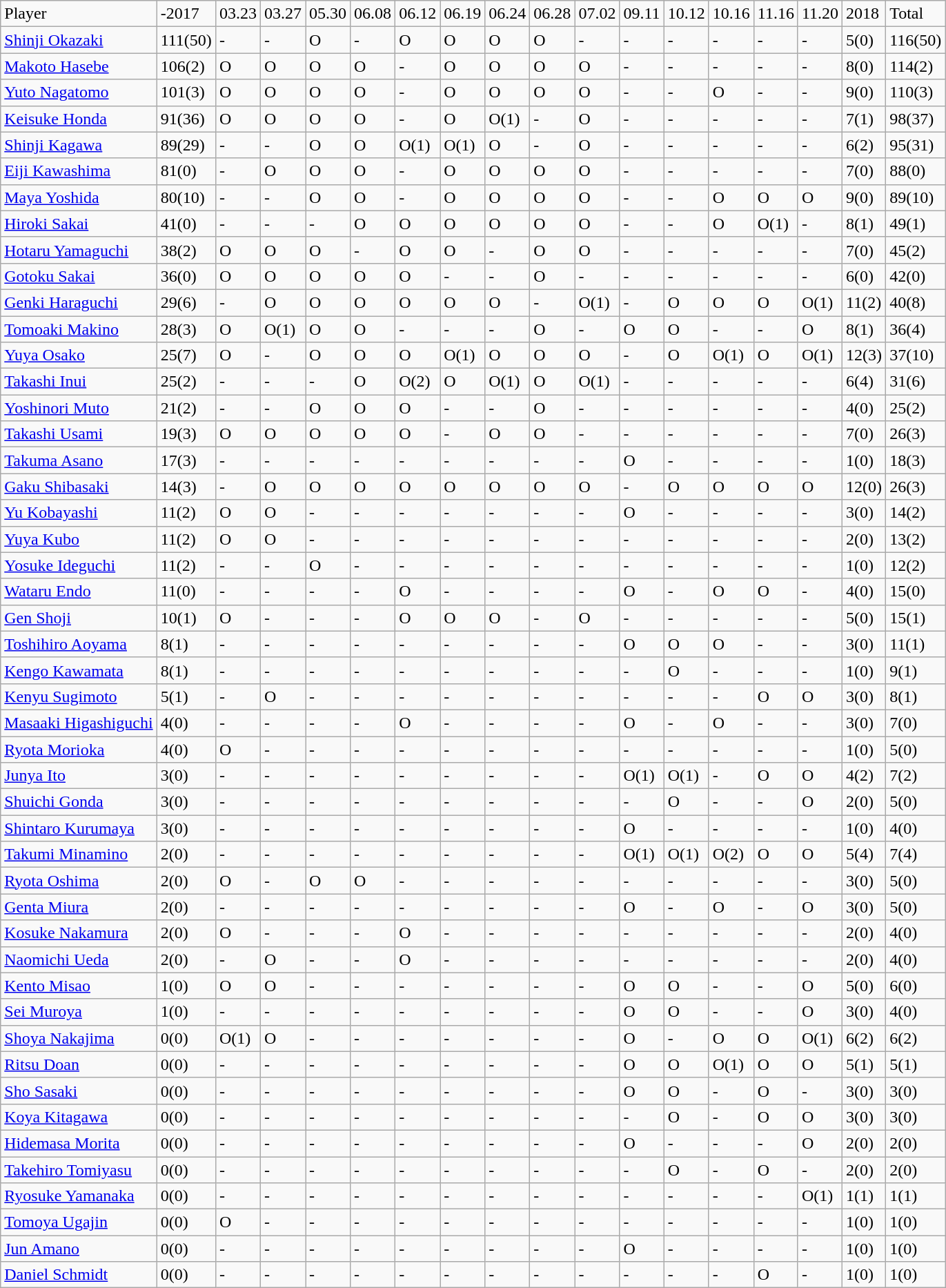<table class="wikitable" style="text-align:left;">
<tr>
<td>Player</td>
<td>-2017</td>
<td>03.23</td>
<td>03.27</td>
<td>05.30</td>
<td>06.08</td>
<td>06.12</td>
<td>06.19</td>
<td>06.24</td>
<td>06.28</td>
<td>07.02</td>
<td>09.11</td>
<td>10.12</td>
<td>10.16</td>
<td>11.16</td>
<td>11.20</td>
<td>2018</td>
<td>Total</td>
</tr>
<tr>
<td><a href='#'>Shinji Okazaki</a></td>
<td>111(50)</td>
<td>-</td>
<td>-</td>
<td>O</td>
<td>-</td>
<td>O</td>
<td>O</td>
<td>O</td>
<td>O</td>
<td>-</td>
<td>-</td>
<td>-</td>
<td>-</td>
<td>-</td>
<td>-</td>
<td>5(0)</td>
<td>116(50)</td>
</tr>
<tr>
<td><a href='#'>Makoto Hasebe</a></td>
<td>106(2)</td>
<td>O</td>
<td>O</td>
<td>O</td>
<td>O</td>
<td>-</td>
<td>O</td>
<td>O</td>
<td>O</td>
<td>O</td>
<td>-</td>
<td>-</td>
<td>-</td>
<td>-</td>
<td>-</td>
<td>8(0)</td>
<td>114(2)</td>
</tr>
<tr>
<td><a href='#'>Yuto Nagatomo</a></td>
<td>101(3)</td>
<td>O</td>
<td>O</td>
<td>O</td>
<td>O</td>
<td>-</td>
<td>O</td>
<td>O</td>
<td>O</td>
<td>O</td>
<td>-</td>
<td>-</td>
<td>O</td>
<td>-</td>
<td>-</td>
<td>9(0)</td>
<td>110(3)</td>
</tr>
<tr>
<td><a href='#'>Keisuke Honda</a></td>
<td>91(36)</td>
<td>O</td>
<td>O</td>
<td>O</td>
<td>O</td>
<td>-</td>
<td>O</td>
<td>O(1)</td>
<td>-</td>
<td>O</td>
<td>-</td>
<td>-</td>
<td>-</td>
<td>-</td>
<td>-</td>
<td>7(1)</td>
<td>98(37)</td>
</tr>
<tr>
<td><a href='#'>Shinji Kagawa</a></td>
<td>89(29)</td>
<td>-</td>
<td>-</td>
<td>O</td>
<td>O</td>
<td>O(1)</td>
<td>O(1)</td>
<td>O</td>
<td>-</td>
<td>O</td>
<td>-</td>
<td>-</td>
<td>-</td>
<td>-</td>
<td>-</td>
<td>6(2)</td>
<td>95(31)</td>
</tr>
<tr>
<td><a href='#'>Eiji Kawashima</a></td>
<td>81(0)</td>
<td>-</td>
<td>O</td>
<td>O</td>
<td>O</td>
<td>-</td>
<td>O</td>
<td>O</td>
<td>O</td>
<td>O</td>
<td>-</td>
<td>-</td>
<td>-</td>
<td>-</td>
<td>-</td>
<td>7(0)</td>
<td>88(0)</td>
</tr>
<tr>
<td><a href='#'>Maya Yoshida</a></td>
<td>80(10)</td>
<td>-</td>
<td>-</td>
<td>O</td>
<td>O</td>
<td>-</td>
<td>O</td>
<td>O</td>
<td>O</td>
<td>O</td>
<td>-</td>
<td>-</td>
<td>O</td>
<td>O</td>
<td>O</td>
<td>9(0)</td>
<td>89(10)</td>
</tr>
<tr>
<td><a href='#'>Hiroki Sakai</a></td>
<td>41(0)</td>
<td>-</td>
<td>-</td>
<td>-</td>
<td>O</td>
<td>O</td>
<td>O</td>
<td>O</td>
<td>O</td>
<td>O</td>
<td>-</td>
<td>-</td>
<td>O</td>
<td>O(1)</td>
<td>-</td>
<td>8(1)</td>
<td>49(1)</td>
</tr>
<tr>
<td><a href='#'>Hotaru Yamaguchi</a></td>
<td>38(2)</td>
<td>O</td>
<td>O</td>
<td>O</td>
<td>-</td>
<td>O</td>
<td>O</td>
<td>-</td>
<td>O</td>
<td>O</td>
<td>-</td>
<td>-</td>
<td>-</td>
<td>-</td>
<td>-</td>
<td>7(0)</td>
<td>45(2)</td>
</tr>
<tr>
<td><a href='#'>Gotoku Sakai</a></td>
<td>36(0)</td>
<td>O</td>
<td>O</td>
<td>O</td>
<td>O</td>
<td>O</td>
<td>-</td>
<td>-</td>
<td>O</td>
<td>-</td>
<td>-</td>
<td>-</td>
<td>-</td>
<td>-</td>
<td>-</td>
<td>6(0)</td>
<td>42(0)</td>
</tr>
<tr>
<td><a href='#'>Genki Haraguchi</a></td>
<td>29(6)</td>
<td>-</td>
<td>O</td>
<td>O</td>
<td>O</td>
<td>O</td>
<td>O</td>
<td>O</td>
<td>-</td>
<td>O(1)</td>
<td>-</td>
<td>O</td>
<td>O</td>
<td>O</td>
<td>O(1)</td>
<td>11(2)</td>
<td>40(8)</td>
</tr>
<tr>
<td><a href='#'>Tomoaki Makino</a></td>
<td>28(3)</td>
<td>O</td>
<td>O(1)</td>
<td>O</td>
<td>O</td>
<td>-</td>
<td>-</td>
<td>-</td>
<td>O</td>
<td>-</td>
<td>O</td>
<td>O</td>
<td>-</td>
<td>-</td>
<td>O</td>
<td>8(1)</td>
<td>36(4)</td>
</tr>
<tr>
<td><a href='#'>Yuya Osako</a></td>
<td>25(7)</td>
<td>O</td>
<td>-</td>
<td>O</td>
<td>O</td>
<td>O</td>
<td>O(1)</td>
<td>O</td>
<td>O</td>
<td>O</td>
<td>-</td>
<td>O</td>
<td>O(1)</td>
<td>O</td>
<td>O(1)</td>
<td>12(3)</td>
<td>37(10)</td>
</tr>
<tr>
<td><a href='#'>Takashi Inui</a></td>
<td>25(2)</td>
<td>-</td>
<td>-</td>
<td>-</td>
<td>O</td>
<td>O(2)</td>
<td>O</td>
<td>O(1)</td>
<td>O</td>
<td>O(1)</td>
<td>-</td>
<td>-</td>
<td>-</td>
<td>-</td>
<td>-</td>
<td>6(4)</td>
<td>31(6)</td>
</tr>
<tr>
<td><a href='#'>Yoshinori Muto</a></td>
<td>21(2)</td>
<td>-</td>
<td>-</td>
<td>O</td>
<td>O</td>
<td>O</td>
<td>-</td>
<td>-</td>
<td>O</td>
<td>-</td>
<td>-</td>
<td>-</td>
<td>-</td>
<td>-</td>
<td>-</td>
<td>4(0)</td>
<td>25(2)</td>
</tr>
<tr>
<td><a href='#'>Takashi Usami</a></td>
<td>19(3)</td>
<td>O</td>
<td>O</td>
<td>O</td>
<td>O</td>
<td>O</td>
<td>-</td>
<td>O</td>
<td>O</td>
<td>-</td>
<td>-</td>
<td>-</td>
<td>-</td>
<td>-</td>
<td>-</td>
<td>7(0)</td>
<td>26(3)</td>
</tr>
<tr>
<td><a href='#'>Takuma Asano</a></td>
<td>17(3)</td>
<td>-</td>
<td>-</td>
<td>-</td>
<td>-</td>
<td>-</td>
<td>-</td>
<td>-</td>
<td>-</td>
<td>-</td>
<td>O</td>
<td>-</td>
<td>-</td>
<td>-</td>
<td>-</td>
<td>1(0)</td>
<td>18(3)</td>
</tr>
<tr>
<td><a href='#'>Gaku Shibasaki</a></td>
<td>14(3)</td>
<td>-</td>
<td>O</td>
<td>O</td>
<td>O</td>
<td>O</td>
<td>O</td>
<td>O</td>
<td>O</td>
<td>O</td>
<td>-</td>
<td>O</td>
<td>O</td>
<td>O</td>
<td>O</td>
<td>12(0)</td>
<td>26(3)</td>
</tr>
<tr>
<td><a href='#'>Yu Kobayashi</a></td>
<td>11(2)</td>
<td>O</td>
<td>O</td>
<td>-</td>
<td>-</td>
<td>-</td>
<td>-</td>
<td>-</td>
<td>-</td>
<td>-</td>
<td>O</td>
<td>-</td>
<td>-</td>
<td>-</td>
<td>-</td>
<td>3(0)</td>
<td>14(2)</td>
</tr>
<tr>
<td><a href='#'>Yuya Kubo</a></td>
<td>11(2)</td>
<td>O</td>
<td>O</td>
<td>-</td>
<td>-</td>
<td>-</td>
<td>-</td>
<td>-</td>
<td>-</td>
<td>-</td>
<td>-</td>
<td>-</td>
<td>-</td>
<td>-</td>
<td>-</td>
<td>2(0)</td>
<td>13(2)</td>
</tr>
<tr>
<td><a href='#'>Yosuke Ideguchi</a></td>
<td>11(2)</td>
<td>-</td>
<td>-</td>
<td>O</td>
<td>-</td>
<td>-</td>
<td>-</td>
<td>-</td>
<td>-</td>
<td>-</td>
<td>-</td>
<td>-</td>
<td>-</td>
<td>-</td>
<td>-</td>
<td>1(0)</td>
<td>12(2)</td>
</tr>
<tr>
<td><a href='#'>Wataru Endo</a></td>
<td>11(0)</td>
<td>-</td>
<td>-</td>
<td>-</td>
<td>-</td>
<td>O</td>
<td>-</td>
<td>-</td>
<td>-</td>
<td>-</td>
<td>O</td>
<td>-</td>
<td>O</td>
<td>O</td>
<td>-</td>
<td>4(0)</td>
<td>15(0)</td>
</tr>
<tr>
<td><a href='#'>Gen Shoji</a></td>
<td>10(1)</td>
<td>O</td>
<td>-</td>
<td>-</td>
<td>-</td>
<td>O</td>
<td>O</td>
<td>O</td>
<td>-</td>
<td>O</td>
<td>-</td>
<td>-</td>
<td>-</td>
<td>-</td>
<td>-</td>
<td>5(0)</td>
<td>15(1)</td>
</tr>
<tr>
<td><a href='#'>Toshihiro Aoyama</a></td>
<td>8(1)</td>
<td>-</td>
<td>-</td>
<td>-</td>
<td>-</td>
<td>-</td>
<td>-</td>
<td>-</td>
<td>-</td>
<td>-</td>
<td>O</td>
<td>O</td>
<td>O</td>
<td>-</td>
<td>-</td>
<td>3(0)</td>
<td>11(1)</td>
</tr>
<tr>
<td><a href='#'>Kengo Kawamata</a></td>
<td>8(1)</td>
<td>-</td>
<td>-</td>
<td>-</td>
<td>-</td>
<td>-</td>
<td>-</td>
<td>-</td>
<td>-</td>
<td>-</td>
<td>-</td>
<td>O</td>
<td>-</td>
<td>-</td>
<td>-</td>
<td>1(0)</td>
<td>9(1)</td>
</tr>
<tr>
<td><a href='#'>Kenyu Sugimoto</a></td>
<td>5(1)</td>
<td>-</td>
<td>O</td>
<td>-</td>
<td>-</td>
<td>-</td>
<td>-</td>
<td>-</td>
<td>-</td>
<td>-</td>
<td>-</td>
<td>-</td>
<td>-</td>
<td>O</td>
<td>O</td>
<td>3(0)</td>
<td>8(1)</td>
</tr>
<tr>
<td><a href='#'>Masaaki Higashiguchi</a></td>
<td>4(0)</td>
<td>-</td>
<td>-</td>
<td>-</td>
<td>-</td>
<td>O</td>
<td>-</td>
<td>-</td>
<td>-</td>
<td>-</td>
<td>O</td>
<td>-</td>
<td>O</td>
<td>-</td>
<td>-</td>
<td>3(0)</td>
<td>7(0)</td>
</tr>
<tr>
<td><a href='#'>Ryota Morioka</a></td>
<td>4(0)</td>
<td>O</td>
<td>-</td>
<td>-</td>
<td>-</td>
<td>-</td>
<td>-</td>
<td>-</td>
<td>-</td>
<td>-</td>
<td>-</td>
<td>-</td>
<td>-</td>
<td>-</td>
<td>-</td>
<td>1(0)</td>
<td>5(0)</td>
</tr>
<tr>
<td><a href='#'>Junya Ito</a></td>
<td>3(0)</td>
<td>-</td>
<td>-</td>
<td>-</td>
<td>-</td>
<td>-</td>
<td>-</td>
<td>-</td>
<td>-</td>
<td>-</td>
<td>O(1)</td>
<td>O(1)</td>
<td>-</td>
<td>O</td>
<td>O</td>
<td>4(2)</td>
<td>7(2)</td>
</tr>
<tr>
<td><a href='#'>Shuichi Gonda</a></td>
<td>3(0)</td>
<td>-</td>
<td>-</td>
<td>-</td>
<td>-</td>
<td>-</td>
<td>-</td>
<td>-</td>
<td>-</td>
<td>-</td>
<td>-</td>
<td>O</td>
<td>-</td>
<td>-</td>
<td>O</td>
<td>2(0)</td>
<td>5(0)</td>
</tr>
<tr>
<td><a href='#'>Shintaro Kurumaya</a></td>
<td>3(0)</td>
<td>-</td>
<td>-</td>
<td>-</td>
<td>-</td>
<td>-</td>
<td>-</td>
<td>-</td>
<td>-</td>
<td>-</td>
<td>O</td>
<td>-</td>
<td>-</td>
<td>-</td>
<td>-</td>
<td>1(0)</td>
<td>4(0)</td>
</tr>
<tr>
<td><a href='#'>Takumi Minamino</a></td>
<td>2(0)</td>
<td>-</td>
<td>-</td>
<td>-</td>
<td>-</td>
<td>-</td>
<td>-</td>
<td>-</td>
<td>-</td>
<td>-</td>
<td>O(1)</td>
<td>O(1)</td>
<td>O(2)</td>
<td>O</td>
<td>O</td>
<td>5(4)</td>
<td>7(4)</td>
</tr>
<tr>
<td><a href='#'>Ryota Oshima</a></td>
<td>2(0)</td>
<td>O</td>
<td>-</td>
<td>O</td>
<td>O</td>
<td>-</td>
<td>-</td>
<td>-</td>
<td>-</td>
<td>-</td>
<td>-</td>
<td>-</td>
<td>-</td>
<td>-</td>
<td>-</td>
<td>3(0)</td>
<td>5(0)</td>
</tr>
<tr>
<td><a href='#'>Genta Miura</a></td>
<td>2(0)</td>
<td>-</td>
<td>-</td>
<td>-</td>
<td>-</td>
<td>-</td>
<td>-</td>
<td>-</td>
<td>-</td>
<td>-</td>
<td>O</td>
<td>-</td>
<td>O</td>
<td>-</td>
<td>O</td>
<td>3(0)</td>
<td>5(0)</td>
</tr>
<tr>
<td><a href='#'>Kosuke Nakamura</a></td>
<td>2(0)</td>
<td>O</td>
<td>-</td>
<td>-</td>
<td>-</td>
<td>O</td>
<td>-</td>
<td>-</td>
<td>-</td>
<td>-</td>
<td>-</td>
<td>-</td>
<td>-</td>
<td>-</td>
<td>-</td>
<td>2(0)</td>
<td>4(0)</td>
</tr>
<tr>
<td><a href='#'>Naomichi Ueda</a></td>
<td>2(0)</td>
<td>-</td>
<td>O</td>
<td>-</td>
<td>-</td>
<td>O</td>
<td>-</td>
<td>-</td>
<td>-</td>
<td>-</td>
<td>-</td>
<td>-</td>
<td>-</td>
<td>-</td>
<td>-</td>
<td>2(0)</td>
<td>4(0)</td>
</tr>
<tr>
<td><a href='#'>Kento Misao</a></td>
<td>1(0)</td>
<td>O</td>
<td>O</td>
<td>-</td>
<td>-</td>
<td>-</td>
<td>-</td>
<td>-</td>
<td>-</td>
<td>-</td>
<td>O</td>
<td>O</td>
<td>-</td>
<td>-</td>
<td>O</td>
<td>5(0)</td>
<td>6(0)</td>
</tr>
<tr>
<td><a href='#'>Sei Muroya</a></td>
<td>1(0)</td>
<td>-</td>
<td>-</td>
<td>-</td>
<td>-</td>
<td>-</td>
<td>-</td>
<td>-</td>
<td>-</td>
<td>-</td>
<td>O</td>
<td>O</td>
<td>-</td>
<td>-</td>
<td>O</td>
<td>3(0)</td>
<td>4(0)</td>
</tr>
<tr>
<td><a href='#'>Shoya Nakajima</a></td>
<td>0(0)</td>
<td>O(1)</td>
<td>O</td>
<td>-</td>
<td>-</td>
<td>-</td>
<td>-</td>
<td>-</td>
<td>-</td>
<td>-</td>
<td>O</td>
<td>-</td>
<td>O</td>
<td>O</td>
<td>O(1)</td>
<td>6(2)</td>
<td>6(2)</td>
</tr>
<tr>
<td><a href='#'>Ritsu Doan</a></td>
<td>0(0)</td>
<td>-</td>
<td>-</td>
<td>-</td>
<td>-</td>
<td>-</td>
<td>-</td>
<td>-</td>
<td>-</td>
<td>-</td>
<td>O</td>
<td>O</td>
<td>O(1)</td>
<td>O</td>
<td>O</td>
<td>5(1)</td>
<td>5(1)</td>
</tr>
<tr>
<td><a href='#'>Sho Sasaki</a></td>
<td>0(0)</td>
<td>-</td>
<td>-</td>
<td>-</td>
<td>-</td>
<td>-</td>
<td>-</td>
<td>-</td>
<td>-</td>
<td>-</td>
<td>O</td>
<td>O</td>
<td>-</td>
<td>O</td>
<td>-</td>
<td>3(0)</td>
<td>3(0)</td>
</tr>
<tr>
<td><a href='#'>Koya Kitagawa</a></td>
<td>0(0)</td>
<td>-</td>
<td>-</td>
<td>-</td>
<td>-</td>
<td>-</td>
<td>-</td>
<td>-</td>
<td>-</td>
<td>-</td>
<td>-</td>
<td>O</td>
<td>-</td>
<td>O</td>
<td>O</td>
<td>3(0)</td>
<td>3(0)</td>
</tr>
<tr>
<td><a href='#'>Hidemasa Morita</a></td>
<td>0(0)</td>
<td>-</td>
<td>-</td>
<td>-</td>
<td>-</td>
<td>-</td>
<td>-</td>
<td>-</td>
<td>-</td>
<td>-</td>
<td>O</td>
<td>-</td>
<td>-</td>
<td>-</td>
<td>O</td>
<td>2(0)</td>
<td>2(0)</td>
</tr>
<tr>
<td><a href='#'>Takehiro Tomiyasu</a></td>
<td>0(0)</td>
<td>-</td>
<td>-</td>
<td>-</td>
<td>-</td>
<td>-</td>
<td>-</td>
<td>-</td>
<td>-</td>
<td>-</td>
<td>-</td>
<td>O</td>
<td>-</td>
<td>O</td>
<td>-</td>
<td>2(0)</td>
<td>2(0)</td>
</tr>
<tr>
<td><a href='#'>Ryosuke Yamanaka</a></td>
<td>0(0)</td>
<td>-</td>
<td>-</td>
<td>-</td>
<td>-</td>
<td>-</td>
<td>-</td>
<td>-</td>
<td>-</td>
<td>-</td>
<td>-</td>
<td>-</td>
<td>-</td>
<td>-</td>
<td>O(1)</td>
<td>1(1)</td>
<td>1(1)</td>
</tr>
<tr>
<td><a href='#'>Tomoya Ugajin</a></td>
<td>0(0)</td>
<td>O</td>
<td>-</td>
<td>-</td>
<td>-</td>
<td>-</td>
<td>-</td>
<td>-</td>
<td>-</td>
<td>-</td>
<td>-</td>
<td>-</td>
<td>-</td>
<td>-</td>
<td>-</td>
<td>1(0)</td>
<td>1(0)</td>
</tr>
<tr>
<td><a href='#'>Jun Amano</a></td>
<td>0(0)</td>
<td>-</td>
<td>-</td>
<td>-</td>
<td>-</td>
<td>-</td>
<td>-</td>
<td>-</td>
<td>-</td>
<td>-</td>
<td>O</td>
<td>-</td>
<td>-</td>
<td>-</td>
<td>-</td>
<td>1(0)</td>
<td>1(0)</td>
</tr>
<tr>
<td><a href='#'>Daniel Schmidt</a></td>
<td>0(0)</td>
<td>-</td>
<td>-</td>
<td>-</td>
<td>-</td>
<td>-</td>
<td>-</td>
<td>-</td>
<td>-</td>
<td>-</td>
<td>-</td>
<td>-</td>
<td>-</td>
<td>O</td>
<td>-</td>
<td>1(0)</td>
<td>1(0)</td>
</tr>
</table>
